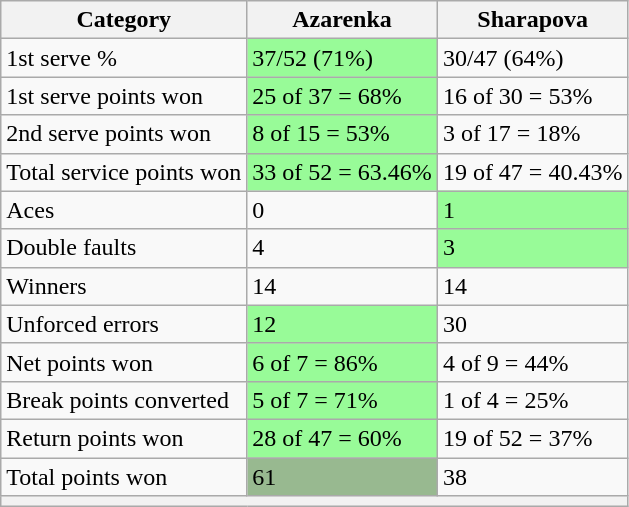<table class="wikitable">
<tr>
<th>Category</th>
<th> Azarenka</th>
<th> Sharapova</th>
</tr>
<tr>
<td>1st serve %</td>
<td bgcolor=98FB98>37/52 (71%)</td>
<td>30/47 (64%)</td>
</tr>
<tr>
<td>1st serve points won</td>
<td bgcolor=98FB98>25 of 37 = 68%</td>
<td>16 of 30 = 53%</td>
</tr>
<tr>
<td>2nd serve points won</td>
<td bgcolor=98FB98>8 of 15 = 53%</td>
<td>3 of 17 = 18%</td>
</tr>
<tr>
<td>Total service points won</td>
<td bgcolor=98FB98>33 of 52 = 63.46%</td>
<td>19 of 47 = 40.43%</td>
</tr>
<tr>
<td>Aces</td>
<td>0</td>
<td bgcolor=98FB98>1</td>
</tr>
<tr>
<td>Double faults</td>
<td>4</td>
<td bgcolor=98FB98>3</td>
</tr>
<tr>
<td>Winners</td>
<td>14</td>
<td>14</td>
</tr>
<tr>
<td>Unforced errors</td>
<td bgcolor=98FB98>12</td>
<td>30</td>
</tr>
<tr>
<td>Net points won</td>
<td bgcolor=98FB98>6 of 7 = 86%</td>
<td>4 of 9 = 44%</td>
</tr>
<tr>
<td>Break points converted</td>
<td bgcolor=98FB98>5 of 7 = 71%</td>
<td>1 of 4 = 25%</td>
</tr>
<tr>
<td>Return points won</td>
<td bgcolor=98FB98>28 of 47 = 60%</td>
<td>19 of 52 = 37%</td>
</tr>
<tr>
<td>Total points won</td>
<td bgcolor=98FB989>61</td>
<td>38</td>
</tr>
<tr>
<th colspan=3></th>
</tr>
</table>
